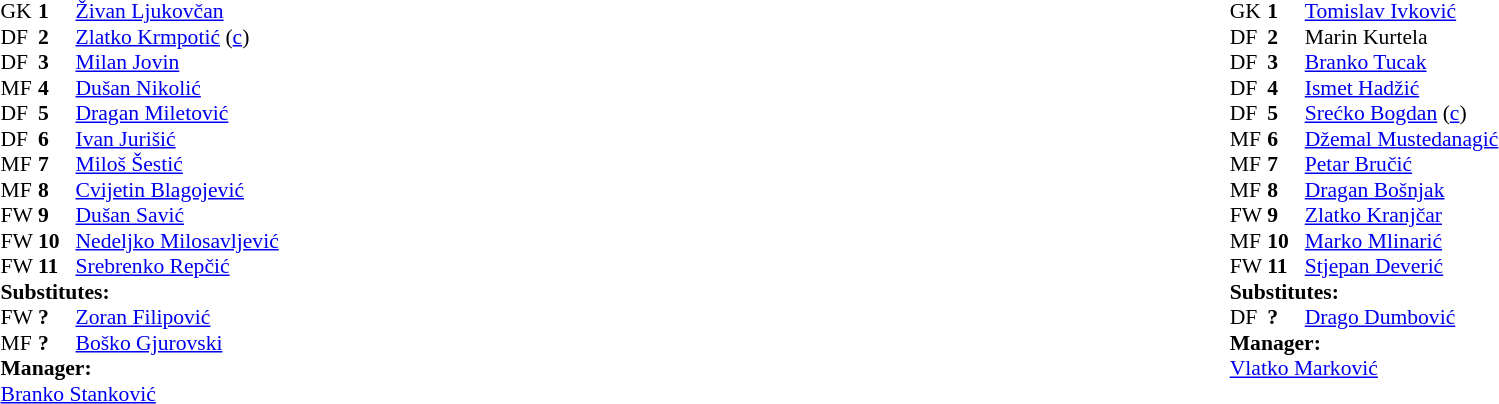<table width="100%">
<tr>
<td valign="top" width="50%"><br><table style="font-size: 90%" cellspacing="0" cellpadding="0">
<tr>
<td colspan="4"></td>
</tr>
<tr>
<th width="25"></th>
<th width="25"></th>
<th width="200"></th>
<th></th>
</tr>
<tr>
<td>GK</td>
<td><strong>1</strong></td>
<td> <a href='#'>Živan Ljukovčan</a></td>
</tr>
<tr>
<td>DF</td>
<td><strong>2</strong></td>
<td> <a href='#'>Zlatko Krmpotić</a> (<a href='#'>c</a>)</td>
</tr>
<tr>
<td>DF</td>
<td><strong>3</strong></td>
<td> <a href='#'>Milan Jovin</a></td>
</tr>
<tr>
<td>MF</td>
<td><strong>4</strong></td>
<td> <a href='#'>Dušan Nikolić</a></td>
<td></td>
</tr>
<tr>
<td>DF</td>
<td><strong>5</strong></td>
<td> <a href='#'>Dragan Miletović</a></td>
</tr>
<tr>
<td>DF</td>
<td><strong>6</strong></td>
<td> <a href='#'>Ivan Jurišić</a></td>
</tr>
<tr>
<td>MF</td>
<td><strong>7</strong></td>
<td> <a href='#'>Miloš Šestić</a></td>
</tr>
<tr>
<td>MF</td>
<td><strong>8</strong></td>
<td> <a href='#'>Cvijetin Blagojević</a></td>
</tr>
<tr>
<td>FW</td>
<td><strong>9</strong></td>
<td> <a href='#'>Dušan Savić</a></td>
</tr>
<tr>
<td>FW</td>
<td><strong>10</strong></td>
<td> <a href='#'>Nedeljko Milosavljević</a></td>
</tr>
<tr>
<td>FW</td>
<td><strong>11</strong></td>
<td> <a href='#'>Srebrenko Repčić</a></td>
<td></td>
</tr>
<tr>
<td colspan=4><strong>Substitutes:</strong></td>
</tr>
<tr>
<td>FW</td>
<td><strong>?</strong></td>
<td> <a href='#'>Zoran Filipović</a></td>
<td></td>
</tr>
<tr>
<td>MF</td>
<td><strong>?</strong></td>
<td> <a href='#'>Boško Gjurovski</a></td>
<td></td>
</tr>
<tr>
<td colspan=4><strong>Manager:</strong></td>
</tr>
<tr>
<td colspan="4"> <a href='#'>Branko Stanković</a></td>
</tr>
</table>
</td>
<td valign="top" width="50%"><br><table style="font-size: 90%" cellspacing="0" cellpadding="0" align="center">
<tr>
<td colspan="4"></td>
</tr>
<tr>
<th width="25"></th>
<th width="25"></th>
<th width="200"></th>
<th></th>
</tr>
<tr>
<td>GK</td>
<td><strong>1</strong></td>
<td> <a href='#'>Tomislav Ivković</a></td>
</tr>
<tr>
<td>DF</td>
<td><strong>2</strong></td>
<td> Marin Kurtela</td>
</tr>
<tr>
<td>DF</td>
<td><strong>3</strong></td>
<td> <a href='#'>Branko Tucak</a></td>
</tr>
<tr>
<td>DF</td>
<td><strong>4</strong></td>
<td> <a href='#'>Ismet Hadžić</a></td>
</tr>
<tr>
<td>DF</td>
<td><strong>5</strong></td>
<td> <a href='#'>Srećko Bogdan</a> (<a href='#'>c</a>)</td>
</tr>
<tr>
<td>MF</td>
<td><strong>6</strong></td>
<td> <a href='#'>Džemal Mustedanagić</a></td>
</tr>
<tr>
<td>MF</td>
<td><strong>7</strong></td>
<td> <a href='#'>Petar Bručić</a></td>
</tr>
<tr>
<td>MF</td>
<td><strong>8</strong></td>
<td> <a href='#'>Dragan Bošnjak</a></td>
</tr>
<tr>
<td>FW</td>
<td><strong>9</strong></td>
<td> <a href='#'>Zlatko Kranjčar</a></td>
</tr>
<tr>
<td>MF</td>
<td><strong>10</strong></td>
<td> <a href='#'>Marko Mlinarić</a></td>
</tr>
<tr>
<td>FW</td>
<td><strong>11</strong></td>
<td> <a href='#'>Stjepan Deverić</a></td>
<td></td>
</tr>
<tr>
<td colspan=4><strong>Substitutes:</strong></td>
</tr>
<tr>
<td>DF</td>
<td><strong>?</strong></td>
<td> <a href='#'>Drago Dumbović</a></td>
<td></td>
</tr>
<tr>
<td colspan=4><strong>Manager:</strong></td>
</tr>
<tr>
<td colspan="4"> <a href='#'>Vlatko Marković</a></td>
</tr>
</table>
</td>
</tr>
</table>
